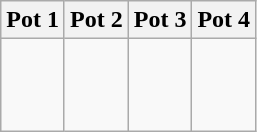<table class="wikitable">
<tr>
<th width=25%>Pot 1</th>
<th width=25%>Pot 2</th>
<th width=25%>Pot 3</th>
<th width=25%>Pot 4</th>
</tr>
<tr>
<td valign="top"><br><br><br></td>
<td valign="top"><br><br><br></td>
<td valign="top"><br><br><br></td>
<td valign="top"><br><br><br></td>
</tr>
</table>
